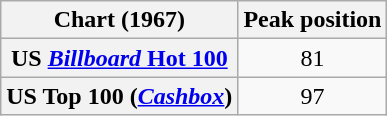<table class="wikitable sortable plainrowheaders" style="text-align:center">
<tr>
<th>Chart (1967)</th>
<th>Peak position</th>
</tr>
<tr>
<th scope="row">US <a href='#'><em>Billboard</em> Hot 100</a></th>
<td style="text-align:center;">81</td>
</tr>
<tr>
<th scope="row">US Top 100 (<em><a href='#'>Cashbox</a></em>)</th>
<td style="text-align:center;">97</td>
</tr>
</table>
